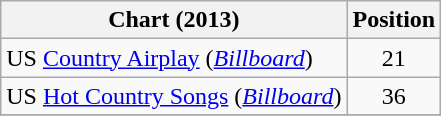<table class="wikitable">
<tr>
<th scope="col">Chart (2013)</th>
<th scope="col">Position</th>
</tr>
<tr>
<td>US <a href='#'>Country Airplay</a> (<em><a href='#'>Billboard</a></em>)</td>
<td align="center">21</td>
</tr>
<tr>
<td>US <a href='#'>Hot Country Songs</a> (<em><a href='#'>Billboard</a></em>)</td>
<td align="center">36</td>
</tr>
<tr>
</tr>
</table>
